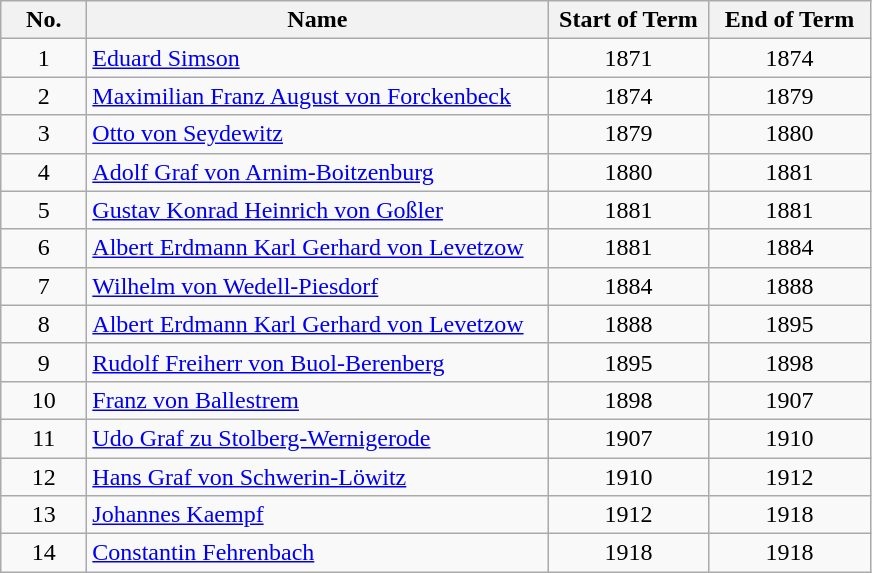<table class=wikitable>
<tr>
<th width="50">No.</th>
<th width="300">Name</th>
<th width="100">Start of Term</th>
<th width="100">End of Term</th>
</tr>
<tr>
<td align="center">1</td>
<td><a href='#'>Eduard Simson</a></td>
<td align="center">1871</td>
<td align="center">1874</td>
</tr>
<tr>
<td align="center">2</td>
<td><a href='#'>Maximilian Franz August von Forckenbeck</a></td>
<td align="center">1874</td>
<td align="center">1879</td>
</tr>
<tr>
<td align="center">3</td>
<td><a href='#'>Otto von Seydewitz</a></td>
<td align="center">1879</td>
<td align="center">1880</td>
</tr>
<tr>
<td align="center">4</td>
<td><a href='#'>Adolf Graf von Arnim-Boitzenburg</a></td>
<td align="center">1880</td>
<td align="center">1881</td>
</tr>
<tr>
<td align="center">5</td>
<td><a href='#'>Gustav Konrad Heinrich von Goßler</a></td>
<td align="center">1881</td>
<td align="center">1881</td>
</tr>
<tr>
<td align="center">6</td>
<td><a href='#'>Albert Erdmann Karl Gerhard von Levetzow</a></td>
<td align="center">1881</td>
<td align="center">1884</td>
</tr>
<tr>
<td align="center">7</td>
<td><a href='#'>Wilhelm von Wedell-Piesdorf</a></td>
<td align="center">1884</td>
<td align="center">1888</td>
</tr>
<tr>
<td align="center">8</td>
<td><a href='#'>Albert Erdmann Karl Gerhard von Levetzow</a></td>
<td align="center">1888</td>
<td align="center">1895</td>
</tr>
<tr>
<td align="center">9</td>
<td><a href='#'>Rudolf Freiherr von Buol-Berenberg</a></td>
<td align="center">1895</td>
<td align="center">1898</td>
</tr>
<tr>
<td align="center">10</td>
<td><a href='#'>Franz von Ballestrem</a></td>
<td align="center">1898</td>
<td align="center">1907</td>
</tr>
<tr>
<td align="center">11</td>
<td><a href='#'>Udo Graf zu Stolberg-Wernigerode</a></td>
<td align="center">1907</td>
<td align="center">1910</td>
</tr>
<tr>
<td align="center">12</td>
<td><a href='#'>Hans Graf von Schwerin-Löwitz</a></td>
<td align="center">1910</td>
<td align="center">1912</td>
</tr>
<tr>
<td align="center">13</td>
<td><a href='#'>Johannes Kaempf</a></td>
<td align="center">1912</td>
<td align="center">1918</td>
</tr>
<tr>
<td align="center">14</td>
<td><a href='#'>Constantin Fehrenbach</a></td>
<td align="center">1918</td>
<td align="center">1918</td>
</tr>
</table>
